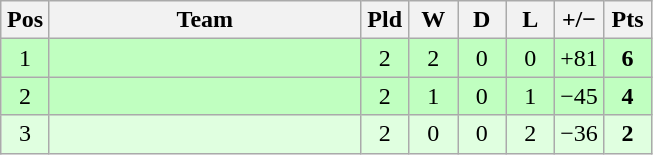<table class="wikitable" style="text-align:center">
<tr>
<th width=25>Pos</th>
<th width=200>Team</th>
<th width=25>Pld</th>
<th width=25>W</th>
<th width=25>D</th>
<th width=25>L</th>
<th width=25>+/−</th>
<th width=25>Pts</th>
</tr>
<tr bgcolor="C0FFC0">
<td>1</td>
<td style="text-align:left"></td>
<td>2</td>
<td>2</td>
<td>0</td>
<td>0</td>
<td>+81</td>
<td><strong>6</strong></td>
</tr>
<tr bgcolor="C0FFC0">
<td>2</td>
<td style="text-align:left"></td>
<td>2</td>
<td>1</td>
<td>0</td>
<td>1</td>
<td>−45</td>
<td><strong>4</strong></td>
</tr>
<tr bgcolor="E0FFE0">
<td>3</td>
<td style="text-align:left"></td>
<td>2</td>
<td>0</td>
<td>0</td>
<td>2</td>
<td>−36</td>
<td><strong>2</strong></td>
</tr>
</table>
